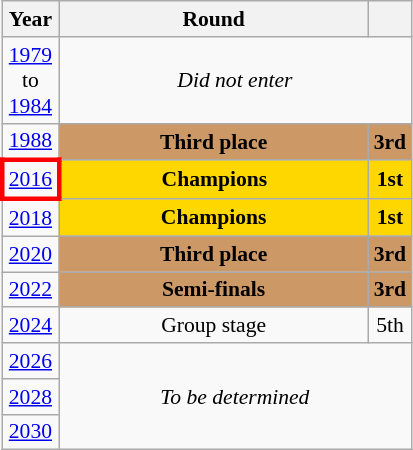<table class="wikitable" style="text-align: center; font-size:90%">
<tr>
<th>Year</th>
<th style="width:200px">Round</th>
<th></th>
</tr>
<tr>
<td><a href='#'>1979</a><br>to<br><a href='#'>1984</a></td>
<td colspan="2"><em>Did not enter</em></td>
</tr>
<tr>
<td><a href='#'>1988</a></td>
<td bgcolor="cc9966"><strong>Third place</strong></td>
<td bgcolor="cc9966"><strong>3rd</strong></td>
</tr>
<tr>
<td style="border: 3px solid red"><a href='#'>2016</a></td>
<td bgcolor=Gold><strong>Champions</strong></td>
<td bgcolor=Gold><strong>1st</strong></td>
</tr>
<tr>
<td><a href='#'>2018</a></td>
<td bgcolor=Gold><strong>Champions</strong></td>
<td bgcolor=Gold><strong>1st</strong></td>
</tr>
<tr>
<td><a href='#'>2020</a></td>
<td bgcolor="cc9966"><strong>Third place</strong></td>
<td bgcolor="cc9966"><strong>3rd</strong></td>
</tr>
<tr>
<td><a href='#'>2022</a></td>
<td bgcolor="cc9966"><strong>Semi-finals</strong></td>
<td bgcolor="cc9966"><strong>3rd</strong></td>
</tr>
<tr>
<td><a href='#'>2024</a></td>
<td>Group stage</td>
<td>5th</td>
</tr>
<tr>
<td><a href='#'>2026</a></td>
<td colspan="2" rowspan="3"><em>To be determined</em></td>
</tr>
<tr>
<td><a href='#'>2028</a></td>
</tr>
<tr>
<td><a href='#'>2030</a></td>
</tr>
</table>
